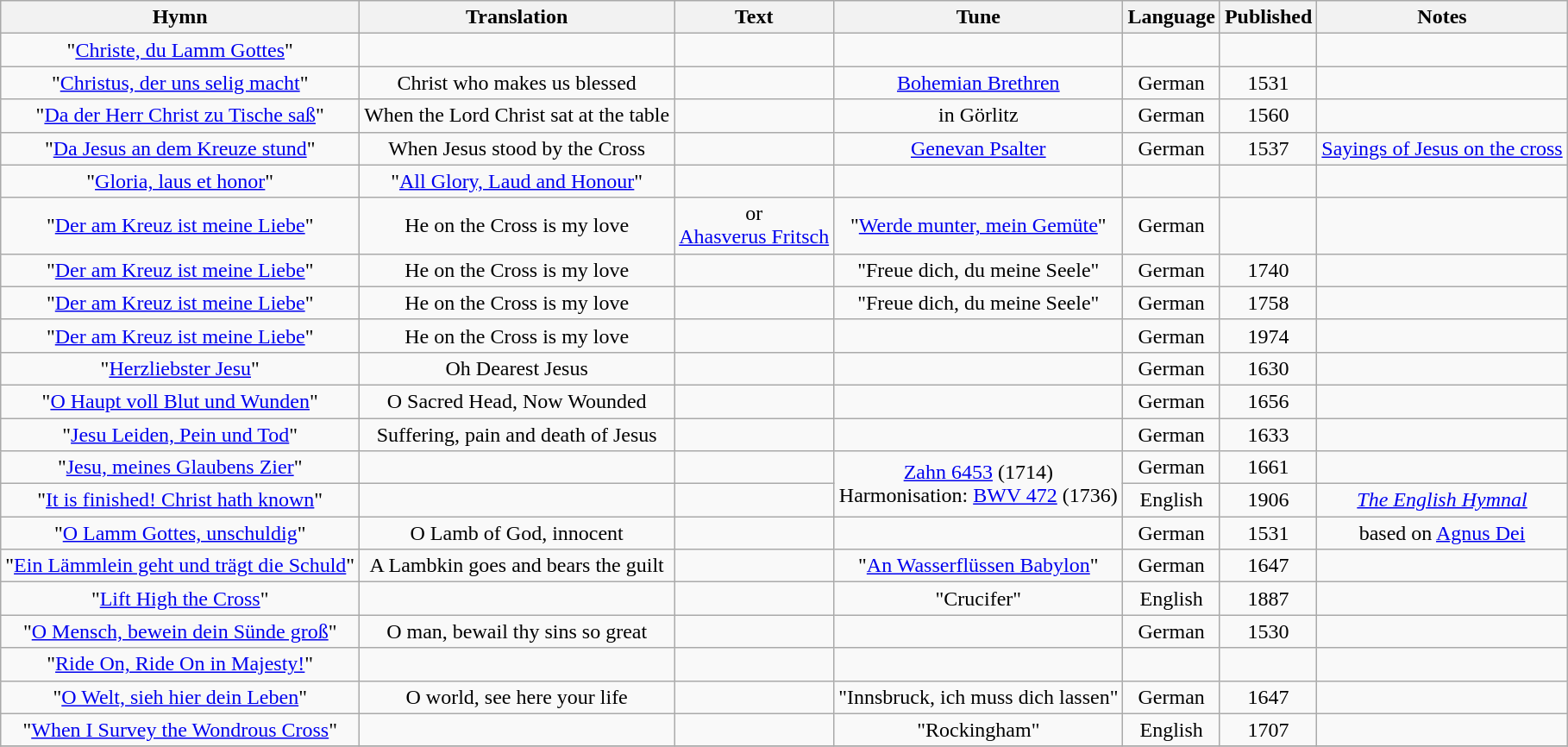<table class="wikitable sortable" style="text-align:center;">
<tr>
<th>Hymn</th>
<th>Translation</th>
<th>Text</th>
<th>Tune</th>
<th>Language</th>
<th>Published</th>
<th>Notes</th>
</tr>
<tr>
<td>"<a href='#'>Christe, du Lamm Gottes</a>"</td>
<td></td>
<td></td>
<td></td>
<td></td>
<td></td>
<td></td>
</tr>
<tr>
<td>"<a href='#'>Christus, der uns selig macht</a>"</td>
<td>Christ who makes us blessed</td>
<td></td>
<td><a href='#'>Bohemian Brethren</a></td>
<td>German</td>
<td>1531</td>
<td></td>
</tr>
<tr>
<td>"<a href='#'>Da der Herr Christ zu Tische saß</a>"</td>
<td>When the Lord Christ sat at the table</td>
<td></td>
<td>in Görlitz</td>
<td>German</td>
<td>1560</td>
<td></td>
</tr>
<tr>
<td>"<a href='#'>Da Jesus an dem Kreuze stund</a>"</td>
<td>When Jesus stood by the Cross</td>
<td></td>
<td><a href='#'>Genevan Psalter</a></td>
<td>German</td>
<td>1537</td>
<td><a href='#'>Sayings of Jesus on the cross</a></td>
</tr>
<tr>
<td>"<a href='#'>Gloria, laus et honor</a>"</td>
<td>"<a href='#'>All Glory, Laud and Honour</a>"</td>
<td></td>
<td></td>
<td></td>
<td></td>
<td></td>
</tr>
<tr>
<td>"<a href='#'>Der am Kreuz ist meine Liebe</a>"</td>
<td>He on the Cross is my love</td>
<td> or<br><a href='#'>Ahasverus Fritsch</a></td>
<td>"<a href='#'>Werde munter, mein Gemüte</a>"</td>
<td>German</td>
<td></td>
<td></td>
</tr>
<tr>
<td>"<a href='#'>Der am Kreuz ist meine Liebe</a>"</td>
<td>He on the Cross is my love</td>
<td></td>
<td>"Freue dich, du meine Seele"</td>
<td>German</td>
<td>1740</td>
<td></td>
</tr>
<tr>
<td>"<a href='#'>Der am Kreuz ist meine Liebe</a>"</td>
<td>He on the Cross is my love</td>
<td></td>
<td>"Freue dich, du meine Seele"</td>
<td>German</td>
<td>1758</td>
<td></td>
</tr>
<tr>
<td>"<a href='#'>Der am Kreuz ist meine Liebe</a>"</td>
<td>He on the Cross is my love</td>
<td></td>
<td></td>
<td>German</td>
<td>1974</td>
<td></td>
</tr>
<tr>
<td>"<a href='#'>Herzliebster Jesu</a>"</td>
<td>Oh Dearest Jesus</td>
<td></td>
<td></td>
<td>German</td>
<td>1630</td>
<td></td>
</tr>
<tr>
<td>"<a href='#'>O Haupt voll Blut und Wunden</a>"</td>
<td>O Sacred Head, Now Wounded</td>
<td></td>
<td></td>
<td>German</td>
<td>1656</td>
<td></td>
</tr>
<tr>
<td>"<a href='#'>Jesu Leiden, Pein und Tod</a>"</td>
<td>Suffering, pain and death of Jesus</td>
<td></td>
<td></td>
<td>German</td>
<td>1633</td>
</tr>
<tr>
<td>"<a href='#'>Jesu, meines Glaubens Zier</a>"</td>
<td></td>
<td></td>
<td rowspan="2"><a href='#'>Zahn&nbsp;6453</a> (1714)<br>Harmonisation: <a href='#'>BWV&nbsp;472</a> (1736)</td>
<td>German</td>
<td>1661</td>
<td></td>
</tr>
<tr>
<td>"<a href='#'>It is finished! Christ hath known</a>"</td>
<td></td>
<td></td>
<td>English</td>
<td>1906</td>
<td><em><a href='#'>The English Hymnal</a></em> </td>
</tr>
<tr>
<td>"<a href='#'>O Lamm Gottes, unschuldig</a>"</td>
<td>O Lamb of God, innocent</td>
<td></td>
<td></td>
<td>German</td>
<td>1531</td>
<td>based on <a href='#'>Agnus Dei</a></td>
</tr>
<tr>
<td>"<a href='#'>Ein Lämmlein geht und trägt die Schuld</a>"</td>
<td>A Lambkin goes and bears the guilt</td>
<td></td>
<td>"<a href='#'>An Wasserflüssen Babylon</a>"</td>
<td>German</td>
<td>1647</td>
</tr>
<tr>
<td>"<a href='#'>Lift High the Cross</a>"</td>
<td></td>
<td></td>
<td>"Crucifer"</td>
<td>English</td>
<td>1887</td>
<td></td>
</tr>
<tr>
<td>"<a href='#'>O Mensch, bewein dein Sünde groß</a>"</td>
<td>O man, bewail thy sins so great</td>
<td></td>
<td></td>
<td>German</td>
<td>1530</td>
<td></td>
</tr>
<tr>
<td>"<a href='#'>Ride On, Ride On in Majesty!</a>"</td>
<td></td>
<td></td>
<td></td>
<td></td>
<td></td>
<td></td>
</tr>
<tr>
<td>"<a href='#'>O Welt, sieh hier dein Leben</a>"</td>
<td>O world, see here your life</td>
<td></td>
<td>"Innsbruck, ich muss dich lassen"</td>
<td>German</td>
<td>1647</td>
<td></td>
</tr>
<tr>
<td>"<a href='#'>When I Survey the Wondrous Cross</a>"</td>
<td></td>
<td></td>
<td>"Rockingham"</td>
<td>English</td>
<td>1707</td>
<td></td>
</tr>
<tr>
</tr>
</table>
